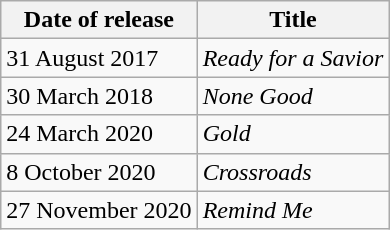<table class="wikitable">
<tr>
<th>Date of release</th>
<th>Title</th>
</tr>
<tr>
<td>31 August 2017</td>
<td><em>Ready for a Savior</em></td>
</tr>
<tr>
<td>30 March 2018</td>
<td><em>None Good</em></td>
</tr>
<tr>
<td>24 March 2020</td>
<td><em>Gold</em></td>
</tr>
<tr>
<td>8 October 2020</td>
<td><em>Crossroads</em></td>
</tr>
<tr>
<td>27 November 2020</td>
<td><em>Remind Me</em></td>
</tr>
</table>
